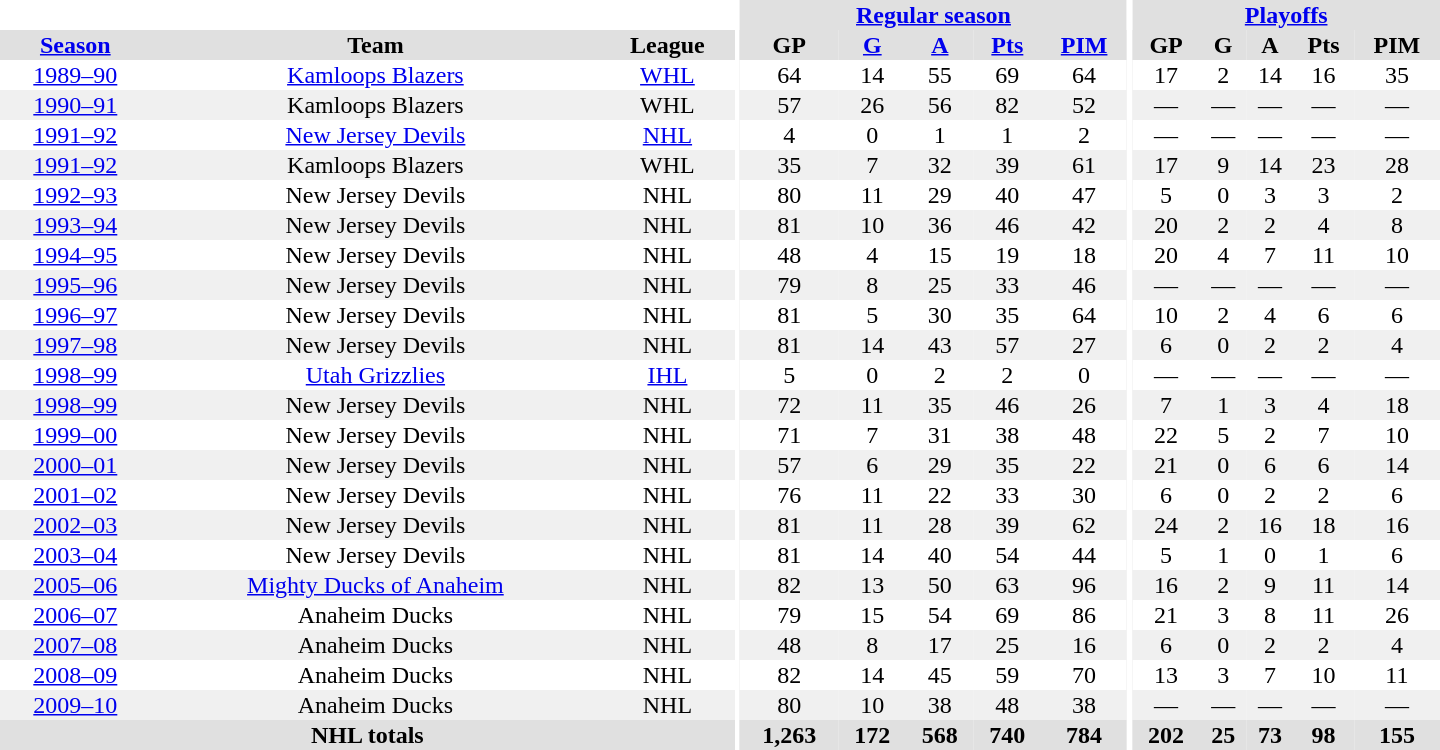<table border="0" cellpadding="1" cellspacing="0" style="text-align:center; width:60em">
<tr bgcolor="#e0e0e0">
<th colspan="3" bgcolor="#ffffff"></th>
<th rowspan="100" bgcolor="#ffffff"></th>
<th colspan="5"><a href='#'>Regular season</a></th>
<th rowspan="100" bgcolor="#ffffff"></th>
<th colspan="5"><a href='#'>Playoffs</a></th>
</tr>
<tr bgcolor="#e0e0e0">
<th><a href='#'>Season</a></th>
<th>Team</th>
<th>League</th>
<th>GP</th>
<th><a href='#'>G</a></th>
<th><a href='#'>A</a></th>
<th><a href='#'>Pts</a></th>
<th><a href='#'>PIM</a></th>
<th>GP</th>
<th>G</th>
<th>A</th>
<th>Pts</th>
<th>PIM</th>
</tr>
<tr>
<td><a href='#'>1989–90</a></td>
<td><a href='#'>Kamloops Blazers</a></td>
<td><a href='#'>WHL</a></td>
<td>64</td>
<td>14</td>
<td>55</td>
<td>69</td>
<td>64</td>
<td>17</td>
<td>2</td>
<td>14</td>
<td>16</td>
<td>35</td>
</tr>
<tr bgcolor="#f0f0f0">
<td><a href='#'>1990–91</a></td>
<td>Kamloops Blazers</td>
<td>WHL</td>
<td>57</td>
<td>26</td>
<td>56</td>
<td>82</td>
<td>52</td>
<td>—</td>
<td>—</td>
<td>—</td>
<td>—</td>
<td>—</td>
</tr>
<tr>
<td><a href='#'>1991–92</a></td>
<td><a href='#'>New Jersey Devils</a></td>
<td><a href='#'>NHL</a></td>
<td>4</td>
<td>0</td>
<td>1</td>
<td>1</td>
<td>2</td>
<td>—</td>
<td>—</td>
<td>—</td>
<td>—</td>
<td>—</td>
</tr>
<tr bgcolor="#f0f0f0">
<td><a href='#'>1991–92</a></td>
<td>Kamloops Blazers</td>
<td>WHL</td>
<td>35</td>
<td>7</td>
<td>32</td>
<td>39</td>
<td>61</td>
<td>17</td>
<td>9</td>
<td>14</td>
<td>23</td>
<td>28</td>
</tr>
<tr>
<td><a href='#'>1992–93</a></td>
<td>New Jersey Devils</td>
<td>NHL</td>
<td>80</td>
<td>11</td>
<td>29</td>
<td>40</td>
<td>47</td>
<td>5</td>
<td>0</td>
<td>3</td>
<td>3</td>
<td>2</td>
</tr>
<tr bgcolor="#f0f0f0">
<td><a href='#'>1993–94</a></td>
<td>New Jersey Devils</td>
<td>NHL</td>
<td>81</td>
<td>10</td>
<td>36</td>
<td>46</td>
<td>42</td>
<td>20</td>
<td>2</td>
<td>2</td>
<td>4</td>
<td>8</td>
</tr>
<tr>
<td><a href='#'>1994–95</a></td>
<td>New Jersey Devils</td>
<td>NHL</td>
<td>48</td>
<td>4</td>
<td>15</td>
<td>19</td>
<td>18</td>
<td>20</td>
<td>4</td>
<td>7</td>
<td>11</td>
<td>10</td>
</tr>
<tr bgcolor="#f0f0f0">
<td><a href='#'>1995–96</a></td>
<td>New Jersey Devils</td>
<td>NHL</td>
<td>79</td>
<td>8</td>
<td>25</td>
<td>33</td>
<td>46</td>
<td>—</td>
<td>—</td>
<td>—</td>
<td>—</td>
<td>—</td>
</tr>
<tr>
<td><a href='#'>1996–97</a></td>
<td>New Jersey Devils</td>
<td>NHL</td>
<td>81</td>
<td>5</td>
<td>30</td>
<td>35</td>
<td>64</td>
<td>10</td>
<td>2</td>
<td>4</td>
<td>6</td>
<td>6</td>
</tr>
<tr bgcolor="#f0f0f0">
<td><a href='#'>1997–98</a></td>
<td>New Jersey Devils</td>
<td>NHL</td>
<td>81</td>
<td>14</td>
<td>43</td>
<td>57</td>
<td>27</td>
<td>6</td>
<td>0</td>
<td>2</td>
<td>2</td>
<td>4</td>
</tr>
<tr>
<td><a href='#'>1998–99</a></td>
<td><a href='#'>Utah Grizzlies</a></td>
<td><a href='#'>IHL</a></td>
<td>5</td>
<td>0</td>
<td>2</td>
<td>2</td>
<td>0</td>
<td>—</td>
<td>—</td>
<td>—</td>
<td>—</td>
<td>—</td>
</tr>
<tr bgcolor="#f0f0f0">
<td><a href='#'>1998–99</a></td>
<td>New Jersey Devils</td>
<td>NHL</td>
<td>72</td>
<td>11</td>
<td>35</td>
<td>46</td>
<td>26</td>
<td>7</td>
<td>1</td>
<td>3</td>
<td>4</td>
<td>18</td>
</tr>
<tr>
<td><a href='#'>1999–00</a></td>
<td>New Jersey Devils</td>
<td>NHL</td>
<td>71</td>
<td>7</td>
<td>31</td>
<td>38</td>
<td>48</td>
<td>22</td>
<td>5</td>
<td>2</td>
<td>7</td>
<td>10</td>
</tr>
<tr bgcolor="#f0f0f0">
<td><a href='#'>2000–01</a></td>
<td>New Jersey Devils</td>
<td>NHL</td>
<td>57</td>
<td>6</td>
<td>29</td>
<td>35</td>
<td>22</td>
<td>21</td>
<td>0</td>
<td>6</td>
<td>6</td>
<td>14</td>
</tr>
<tr>
<td><a href='#'>2001–02</a></td>
<td>New Jersey Devils</td>
<td>NHL</td>
<td>76</td>
<td>11</td>
<td>22</td>
<td>33</td>
<td>30</td>
<td>6</td>
<td>0</td>
<td>2</td>
<td>2</td>
<td>6</td>
</tr>
<tr bgcolor="#f0f0f0">
<td><a href='#'>2002–03</a></td>
<td>New Jersey Devils</td>
<td>NHL</td>
<td>81</td>
<td>11</td>
<td>28</td>
<td>39</td>
<td>62</td>
<td>24</td>
<td>2</td>
<td>16</td>
<td>18</td>
<td>16</td>
</tr>
<tr>
<td><a href='#'>2003–04</a></td>
<td>New Jersey Devils</td>
<td>NHL</td>
<td>81</td>
<td>14</td>
<td>40</td>
<td>54</td>
<td>44</td>
<td>5</td>
<td>1</td>
<td>0</td>
<td>1</td>
<td>6</td>
</tr>
<tr bgcolor="#f0f0f0">
<td><a href='#'>2005–06</a></td>
<td><a href='#'>Mighty Ducks of Anaheim</a></td>
<td>NHL</td>
<td>82</td>
<td>13</td>
<td>50</td>
<td>63</td>
<td>96</td>
<td>16</td>
<td>2</td>
<td>9</td>
<td>11</td>
<td>14</td>
</tr>
<tr>
<td><a href='#'>2006–07</a></td>
<td>Anaheim Ducks</td>
<td>NHL</td>
<td>79</td>
<td>15</td>
<td>54</td>
<td>69</td>
<td>86</td>
<td>21</td>
<td>3</td>
<td>8</td>
<td>11</td>
<td>26</td>
</tr>
<tr bgcolor="#f0f0f0">
<td><a href='#'>2007–08</a></td>
<td>Anaheim Ducks</td>
<td>NHL</td>
<td>48</td>
<td>8</td>
<td>17</td>
<td>25</td>
<td>16</td>
<td>6</td>
<td>0</td>
<td>2</td>
<td>2</td>
<td>4</td>
</tr>
<tr>
<td><a href='#'>2008–09</a></td>
<td>Anaheim Ducks</td>
<td>NHL</td>
<td>82</td>
<td>14</td>
<td>45</td>
<td>59</td>
<td>70</td>
<td>13</td>
<td>3</td>
<td>7</td>
<td>10</td>
<td>11</td>
</tr>
<tr bgcolor="#f0f0f0">
<td><a href='#'>2009–10</a></td>
<td>Anaheim Ducks</td>
<td>NHL</td>
<td>80</td>
<td>10</td>
<td>38</td>
<td>48</td>
<td>38</td>
<td>—</td>
<td>—</td>
<td>—</td>
<td>—</td>
<td>—</td>
</tr>
<tr bgcolor="#e0e0e0">
<th colspan="3">NHL totals</th>
<th>1,263</th>
<th>172</th>
<th>568</th>
<th>740</th>
<th>784</th>
<th>202</th>
<th>25</th>
<th>73</th>
<th>98</th>
<th>155</th>
</tr>
</table>
